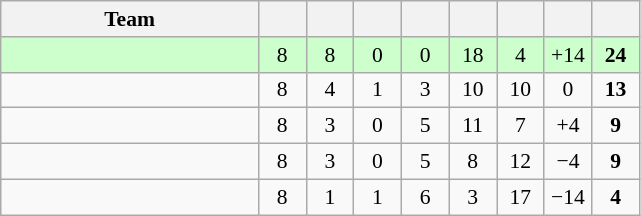<table class="wikitable" style="text-align:center; font-size:90%">
<tr>
<th width=165>Team</th>
<th width=25></th>
<th width=25></th>
<th width=25></th>
<th width=25></th>
<th width=25></th>
<th width=25></th>
<th width=25></th>
<th width=25></th>
</tr>
<tr style="background:#cfc;">
<td align=left></td>
<td>8</td>
<td>8</td>
<td>0</td>
<td>0</td>
<td>18</td>
<td>4</td>
<td>+14</td>
<td><strong>24</strong></td>
</tr>
<tr>
<td align=left></td>
<td>8</td>
<td>4</td>
<td>1</td>
<td>3</td>
<td>10</td>
<td>10</td>
<td>0</td>
<td><strong>13</strong></td>
</tr>
<tr>
<td align=left></td>
<td>8</td>
<td>3</td>
<td>0</td>
<td>5</td>
<td>11</td>
<td>7</td>
<td>+4</td>
<td><strong>9</strong></td>
</tr>
<tr>
<td align=left></td>
<td>8</td>
<td>3</td>
<td>0</td>
<td>5</td>
<td>8</td>
<td>12</td>
<td>−4</td>
<td><strong>9</strong></td>
</tr>
<tr>
<td align=left></td>
<td>8</td>
<td>1</td>
<td>1</td>
<td>6</td>
<td>3</td>
<td>17</td>
<td>−14</td>
<td><strong>4</strong></td>
</tr>
</table>
